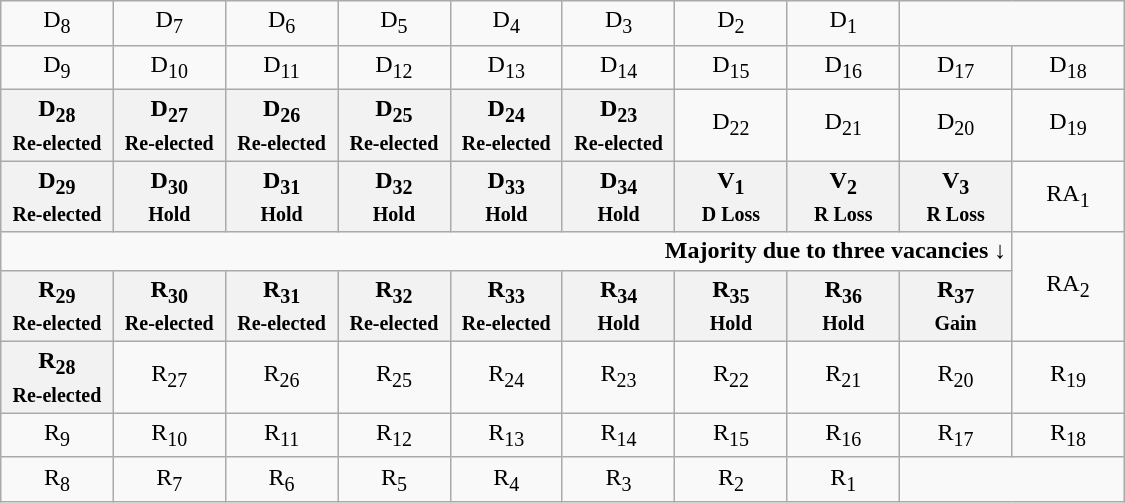<table class="wikitable" style="text-align:center" width=750px>
<tr>
<td>D<sub>8</sub></td>
<td>D<sub>7</sub></td>
<td>D<sub>6</sub></td>
<td>D<sub>5</sub></td>
<td>D<sub>4</sub></td>
<td>D<sub>3</sub></td>
<td>D<sub>2</sub></td>
<td>D<sub>1</sub></td>
<td colspan=2></td>
</tr>
<tr>
<td width=50px >D<sub>9</sub></td>
<td width=50px >D<sub>10</sub></td>
<td width=50px >D<sub>11</sub></td>
<td width=50px >D<sub>12</sub></td>
<td width=50px >D<sub>13</sub></td>
<td width=50px >D<sub>14</sub></td>
<td width=50px >D<sub>15</sub></td>
<td width=50px >D<sub>16</sub></td>
<td width=50px >D<sub>17</sub></td>
<td width=50px >D<sub>18</sub></td>
</tr>
<tr>
<th>D<sub>28</sub><br><small>Re-elected</small></th>
<th>D<sub>27</sub><br><small>Re-elected</small></th>
<th>D<sub>26</sub><br><small>Re-elected</small></th>
<th>D<sub>25</sub><br><small>Re-elected</small></th>
<th>D<sub>24</sub><br><small>Re-elected</small></th>
<th>D<sub>23</sub><br><small>Re-elected</small></th>
<td>D<sub>22</sub></td>
<td>D<sub>21</sub></td>
<td>D<sub>20</sub></td>
<td>D<sub>19</sub></td>
</tr>
<tr>
<th>D<sub>29</sub><br><small>Re-elected</small></th>
<th>D<sub>30</sub><br><small>Hold</small></th>
<th>D<sub>31</sub><br><small>Hold</small></th>
<th>D<sub>32</sub><br><small>Hold</small></th>
<th>D<sub>33</sub><br><small>Hold</small></th>
<th>D<sub>34</sub><br><small>Hold</small></th>
<th>V<sub>1</sub><br><small>D Loss</small></th>
<th>V<sub>2</sub><br><small>R Loss</small></th>
<th>V<sub>3</sub><br><small>R Loss</small></th>
<td><span>RA<sub>1</sub></span></td>
</tr>
<tr>
<td colspan=9 align=right><strong>Majority due to three vacancies ↓</strong></td>
<td rowspan=2 ><span>RA<sub>2</sub></span></td>
</tr>
<tr>
<th>R<sub>29</sub><br><small>Re-elected</small></th>
<th>R<sub>30</sub><br><small>Re-elected</small></th>
<th>R<sub>31</sub><br><small>Re-elected</small></th>
<th>R<sub>32</sub><br><small>Re-elected</small></th>
<th>R<sub>33</sub><br><small>Re-elected</small></th>
<th>R<sub>34</sub><br><small>Hold</small></th>
<th>R<sub>35</sub><br><small>Hold</small></th>
<th>R<sub>36</sub><br><small>Hold</small></th>
<th>R<sub>37</sub><br><small>Gain</small></th>
</tr>
<tr>
<th>R<sub>28</sub><br><small>Re-elected</small></th>
<td>R<sub>27</sub></td>
<td>R<sub>26</sub></td>
<td>R<sub>25</sub></td>
<td>R<sub>24</sub></td>
<td>R<sub>23</sub></td>
<td>R<sub>22</sub></td>
<td>R<sub>21</sub></td>
<td>R<sub>20</sub></td>
<td>R<sub>19</sub></td>
</tr>
<tr>
<td>R<sub>9</sub></td>
<td>R<sub>10</sub></td>
<td>R<sub>11</sub></td>
<td>R<sub>12</sub></td>
<td>R<sub>13</sub></td>
<td>R<sub>14</sub></td>
<td>R<sub>15</sub></td>
<td>R<sub>16</sub></td>
<td>R<sub>17</sub></td>
<td>R<sub>18</sub></td>
</tr>
<tr>
<td>R<sub>8</sub></td>
<td>R<sub>7</sub></td>
<td>R<sub>6</sub></td>
<td>R<sub>5</sub></td>
<td>R<sub>4</sub></td>
<td>R<sub>3</sub></td>
<td>R<sub>2</sub></td>
<td>R<sub>1</sub></td>
<td colspan=2></td>
</tr>
</table>
